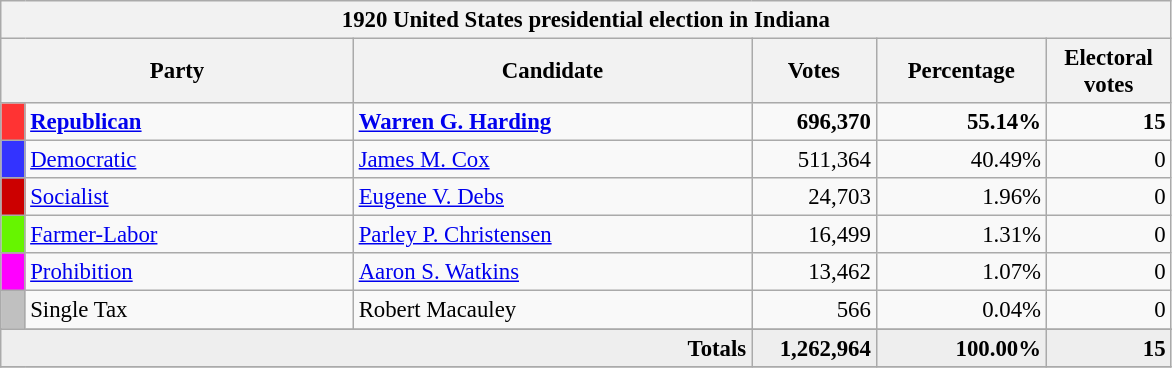<table class="wikitable" style="font-size: 95%;">
<tr>
<th colspan="6">1920 United States presidential election in Indiana</th>
</tr>
<tr>
<th colspan="2" style="width: 15em">Party</th>
<th style="width: 17em">Candidate</th>
<th style="width: 5em">Votes</th>
<th style="width: 7em">Percentage</th>
<th style="width: 5em">Electoral votes</th>
</tr>
<tr>
<th style="background-color:#FF3333; width: 3px"></th>
<td style="width: 130px"><strong><a href='#'>Republican</a></strong></td>
<td><strong><a href='#'>Warren G. Harding</a></strong></td>
<td align="right"><strong>696,370</strong></td>
<td align="right"><strong>55.14%</strong></td>
<td align="right"><strong>15</strong></td>
</tr>
<tr>
<th style="background-color:#3333FF; width: 3px"></th>
<td style="width: 130px"><a href='#'>Democratic</a></td>
<td><a href='#'>James M. Cox</a></td>
<td align="right">511,364</td>
<td align="right">40.49%</td>
<td align="right">0</td>
</tr>
<tr>
<th style="background-color:#CC0000; width: 3px"></th>
<td style="width: 130px"><a href='#'>Socialist</a></td>
<td><a href='#'>Eugene V. Debs</a></td>
<td align="right">24,703</td>
<td align="right">1.96%</td>
<td align="right">0</td>
</tr>
<tr>
<th style="background-color:#66f500; width: 3px"></th>
<td style="width: 130px"><a href='#'>Farmer-Labor</a></td>
<td><a href='#'>Parley P. Christensen</a></td>
<td align="right">16,499</td>
<td align="right">1.31%</td>
<td align="right">0</td>
</tr>
<tr>
<th style="background-color:#FF00FF; width: 3px"></th>
<td style="width: 130px"><a href='#'>Prohibition</a></td>
<td><a href='#'>Aaron S. Watkins</a></td>
<td align="right">13,462</td>
<td align="right">1.07%</td>
<td align="right">0</td>
</tr>
<tr>
<th style="background-color:#C0C0C0; width: 3px"></th>
<td style="width: 130px">Single Tax</td>
<td>Robert Macauley</td>
<td align="right">566</td>
<td align="right">0.04%</td>
<td align="right">0</td>
</tr>
<tr>
</tr>
<tr bgcolor="#EEEEEE">
<td colspan="3" align="right"><strong>Totals</strong></td>
<td align="right"><strong>1,262,964</strong></td>
<td align="right"><strong>100.00%</strong></td>
<td align="right"><strong>15</strong></td>
</tr>
<tr bgcolor="#EEEEEE">
</tr>
</table>
